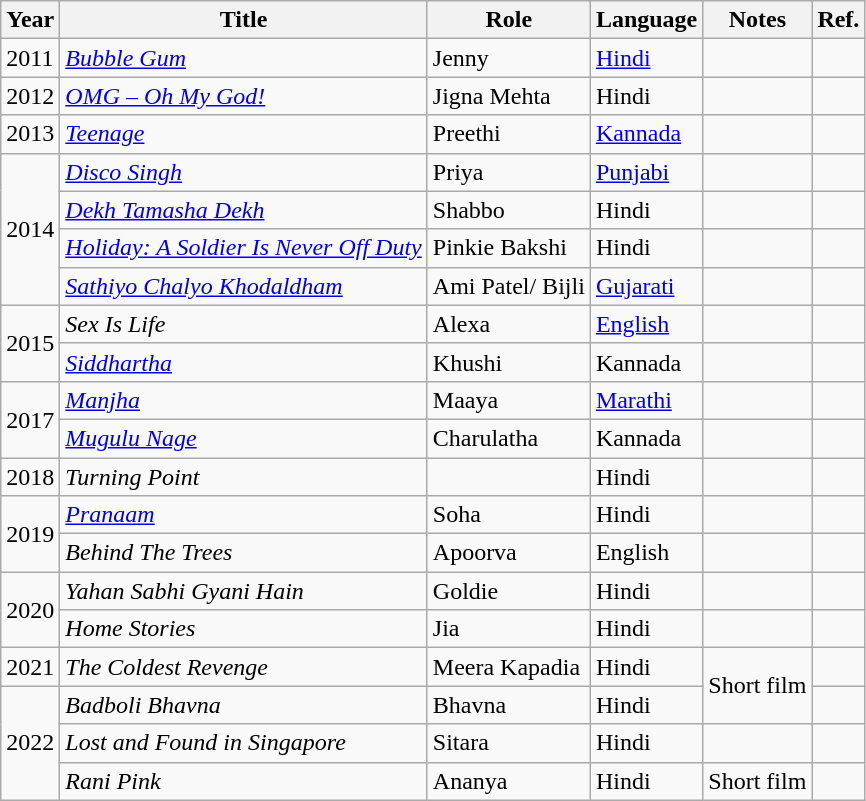<table class="wikitable sortable">
<tr>
<th>Year</th>
<th>Title</th>
<th>Role</th>
<th>Language</th>
<th>Notes</th>
<th>Ref.</th>
</tr>
<tr>
<td>2011</td>
<td><em><a href='#'>Bubble Gum</a></em></td>
<td>Jenny</td>
<td><a href='#'>Hindi</a></td>
<td></td>
<td></td>
</tr>
<tr>
<td>2012</td>
<td><em><a href='#'>OMG – Oh My God!</a></em></td>
<td>Jigna Mehta</td>
<td>Hindi</td>
<td></td>
<td></td>
</tr>
<tr>
<td>2013</td>
<td><em><a href='#'>Teenage</a></em></td>
<td>Preethi</td>
<td><a href='#'>Kannada</a></td>
<td></td>
<td></td>
</tr>
<tr>
<td rowspan="4">2014</td>
<td><em><a href='#'>Disco Singh</a></em></td>
<td>Priya</td>
<td><a href='#'>Punjabi</a></td>
<td></td>
<td></td>
</tr>
<tr>
<td><em><a href='#'>Dekh Tamasha Dekh</a></em></td>
<td>Shabbo</td>
<td>Hindi</td>
<td></td>
<td></td>
</tr>
<tr>
<td><em><a href='#'>Holiday: A Soldier Is Never Off Duty</a></em></td>
<td>Pinkie Bakshi</td>
<td>Hindi</td>
<td></td>
<td></td>
</tr>
<tr>
<td><em><a href='#'>Sathiyo Chalyo Khodaldham</a></em></td>
<td>Ami Patel/ Bijli</td>
<td><a href='#'>Gujarati</a></td>
<td></td>
<td></td>
</tr>
<tr>
<td rowspan="2">2015</td>
<td><em>Sex Is Life</em></td>
<td>Alexa</td>
<td><a href='#'>English</a></td>
<td></td>
<td></td>
</tr>
<tr>
<td><em><a href='#'>Siddhartha</a></em></td>
<td>Khushi</td>
<td>Kannada</td>
<td></td>
<td></td>
</tr>
<tr>
<td rowspan="2">2017</td>
<td><em><a href='#'>Manjha</a></em></td>
<td>Maaya</td>
<td><a href='#'>Marathi</a></td>
<td></td>
<td></td>
</tr>
<tr>
<td><em><a href='#'>Mugulu Nage</a></em></td>
<td>Charulatha</td>
<td>Kannada</td>
<td></td>
<td></td>
</tr>
<tr>
<td>2018</td>
<td><em>Turning Point</em></td>
<td></td>
<td>Hindi</td>
<td></td>
<td></td>
</tr>
<tr>
<td rowspan="2">2019</td>
<td><em><a href='#'>Pranaam</a></em></td>
<td>Soha</td>
<td>Hindi</td>
<td></td>
<td></td>
</tr>
<tr>
<td><em>Behind The Trees</em></td>
<td>Apoorva</td>
<td>English</td>
<td></td>
<td></td>
</tr>
<tr>
<td rowspan="2">2020</td>
<td><em>Yahan Sabhi Gyani Hain</em></td>
<td>Goldie</td>
<td>Hindi</td>
<td></td>
<td></td>
</tr>
<tr>
<td><em>Home Stories</em></td>
<td>Jia</td>
<td>Hindi</td>
<td></td>
<td></td>
</tr>
<tr>
<td>2021</td>
<td><em>The Coldest Revenge</em></td>
<td>Meera Kapadia</td>
<td>Hindi</td>
<td rowspan="2">Short film</td>
<td></td>
</tr>
<tr>
<td rowspan="3">2022</td>
<td><em>Badboli Bhavna</em></td>
<td>Bhavna</td>
<td>Hindi</td>
<td></td>
</tr>
<tr>
<td><em>Lost and Found in Singapore</em></td>
<td>Sitara</td>
<td>Hindi</td>
<td></td>
<td style="text-align:center;"></td>
</tr>
<tr>
<td><em>Rani Pink</em></td>
<td>Ananya</td>
<td>Hindi</td>
<td>Short film</td>
<td></td>
</tr>
</table>
